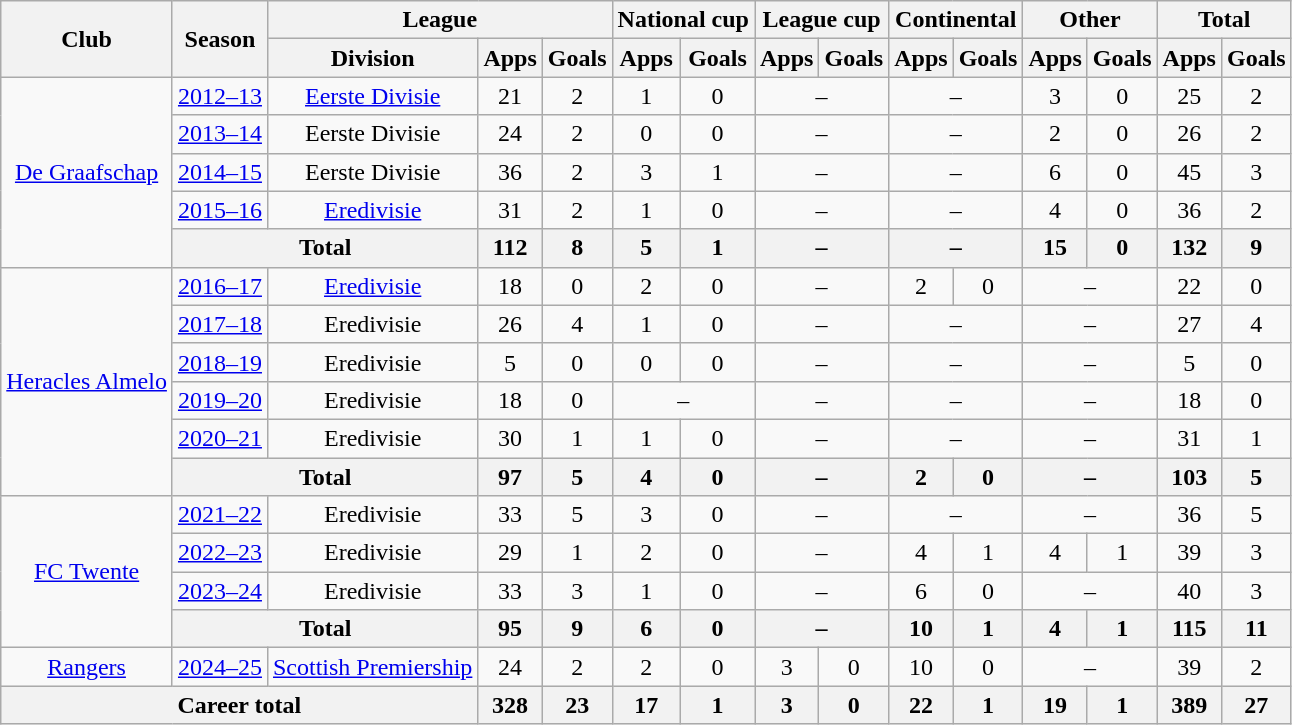<table class="wikitable" style="text-align:center">
<tr>
<th rowspan="2">Club</th>
<th rowspan="2">Season</th>
<th colspan="3">League</th>
<th colspan="2">National cup</th>
<th colspan="2">League cup</th>
<th colspan="2">Continental</th>
<th colspan="2">Other</th>
<th colspan="2">Total</th>
</tr>
<tr>
<th>Division</th>
<th>Apps</th>
<th>Goals</th>
<th>Apps</th>
<th>Goals</th>
<th>Apps</th>
<th>Goals</th>
<th>Apps</th>
<th>Goals</th>
<th>Apps</th>
<th>Goals</th>
<th>Apps</th>
<th>Goals</th>
</tr>
<tr>
<td rowspan="5"><a href='#'>De Graafschap</a></td>
<td><a href='#'>2012–13</a></td>
<td><a href='#'>Eerste Divisie</a></td>
<td>21</td>
<td>2</td>
<td>1</td>
<td>0</td>
<td colspan="2">–</td>
<td colspan="2">–</td>
<td>3</td>
<td>0</td>
<td>25</td>
<td>2</td>
</tr>
<tr>
<td><a href='#'>2013–14</a></td>
<td>Eerste Divisie</td>
<td>24</td>
<td>2</td>
<td>0</td>
<td>0</td>
<td colspan="2">–</td>
<td colspan="2">–</td>
<td>2</td>
<td>0</td>
<td>26</td>
<td>2</td>
</tr>
<tr>
<td><a href='#'>2014–15</a></td>
<td>Eerste Divisie</td>
<td>36</td>
<td>2</td>
<td>3</td>
<td>1</td>
<td colspan="2">–</td>
<td colspan="2">–</td>
<td>6</td>
<td>0</td>
<td>45</td>
<td>3</td>
</tr>
<tr>
<td><a href='#'>2015–16</a></td>
<td><a href='#'>Eredivisie</a></td>
<td>31</td>
<td>2</td>
<td>1</td>
<td>0</td>
<td colspan="2">–</td>
<td colspan="2">–</td>
<td>4</td>
<td>0</td>
<td>36</td>
<td>2</td>
</tr>
<tr>
<th colspan="2">Total</th>
<th>112</th>
<th>8</th>
<th>5</th>
<th>1</th>
<th colspan="2">–</th>
<th colspan="2">–</th>
<th>15</th>
<th>0</th>
<th>132</th>
<th>9</th>
</tr>
<tr>
<td rowspan="6"><a href='#'>Heracles Almelo</a></td>
<td><a href='#'>2016–17</a></td>
<td><a href='#'>Eredivisie</a></td>
<td>18</td>
<td>0</td>
<td>2</td>
<td>0</td>
<td colspan="2">–</td>
<td>2</td>
<td>0</td>
<td colspan="2">–</td>
<td>22</td>
<td>0</td>
</tr>
<tr>
<td><a href='#'>2017–18</a></td>
<td>Eredivisie</td>
<td>26</td>
<td>4</td>
<td>1</td>
<td>0</td>
<td colspan="2">–</td>
<td colspan="2">–</td>
<td colspan="2">–</td>
<td>27</td>
<td>4</td>
</tr>
<tr>
<td><a href='#'>2018–19</a></td>
<td>Eredivisie</td>
<td>5</td>
<td>0</td>
<td>0</td>
<td>0</td>
<td colspan="2">–</td>
<td colspan="2">–</td>
<td colspan="2">–</td>
<td>5</td>
<td>0</td>
</tr>
<tr>
<td><a href='#'>2019–20</a></td>
<td>Eredivisie</td>
<td>18</td>
<td>0</td>
<td colspan="2">–</td>
<td colspan="2">–</td>
<td colspan="2">–</td>
<td colspan="2">–</td>
<td>18</td>
<td>0</td>
</tr>
<tr>
<td><a href='#'>2020–21</a></td>
<td>Eredivisie</td>
<td>30</td>
<td>1</td>
<td>1</td>
<td>0</td>
<td colspan="2">–</td>
<td colspan="2">–</td>
<td colspan="2">–</td>
<td>31</td>
<td>1</td>
</tr>
<tr>
<th colspan="2">Total</th>
<th>97</th>
<th>5</th>
<th>4</th>
<th>0</th>
<th colspan="2">–</th>
<th>2</th>
<th>0</th>
<th colspan="2">–</th>
<th>103</th>
<th>5</th>
</tr>
<tr>
<td rowspan="4"><a href='#'>FC Twente</a></td>
<td><a href='#'>2021–22</a></td>
<td>Eredivisie</td>
<td>33</td>
<td>5</td>
<td>3</td>
<td>0</td>
<td colspan="2">–</td>
<td colspan="2">–</td>
<td colspan="2">–</td>
<td>36</td>
<td>5</td>
</tr>
<tr>
<td><a href='#'>2022–23</a></td>
<td>Eredivisie</td>
<td>29</td>
<td>1</td>
<td>2</td>
<td>0</td>
<td colspan="2">–</td>
<td>4</td>
<td>1</td>
<td>4</td>
<td>1</td>
<td>39</td>
<td>3</td>
</tr>
<tr>
<td><a href='#'>2023–24</a></td>
<td>Eredivisie</td>
<td>33</td>
<td>3</td>
<td>1</td>
<td>0</td>
<td colspan="2">–</td>
<td>6</td>
<td>0</td>
<td colspan="2">–</td>
<td>40</td>
<td>3</td>
</tr>
<tr>
<th colspan="2">Total</th>
<th>95</th>
<th>9</th>
<th>6</th>
<th>0</th>
<th colspan="2">–</th>
<th>10</th>
<th>1</th>
<th>4</th>
<th>1</th>
<th>115</th>
<th>11</th>
</tr>
<tr>
<td><a href='#'>Rangers</a></td>
<td><a href='#'>2024–25</a></td>
<td><a href='#'>Scottish Premiership</a></td>
<td>24</td>
<td>2</td>
<td>2</td>
<td>0</td>
<td>3</td>
<td>0</td>
<td>10</td>
<td>0</td>
<td colspan="2">–</td>
<td>39</td>
<td>2</td>
</tr>
<tr>
<th colspan="3">Career total</th>
<th>328</th>
<th>23</th>
<th>17</th>
<th>1</th>
<th>3</th>
<th>0</th>
<th>22</th>
<th>1</th>
<th>19</th>
<th>1</th>
<th>389</th>
<th>27</th>
</tr>
</table>
